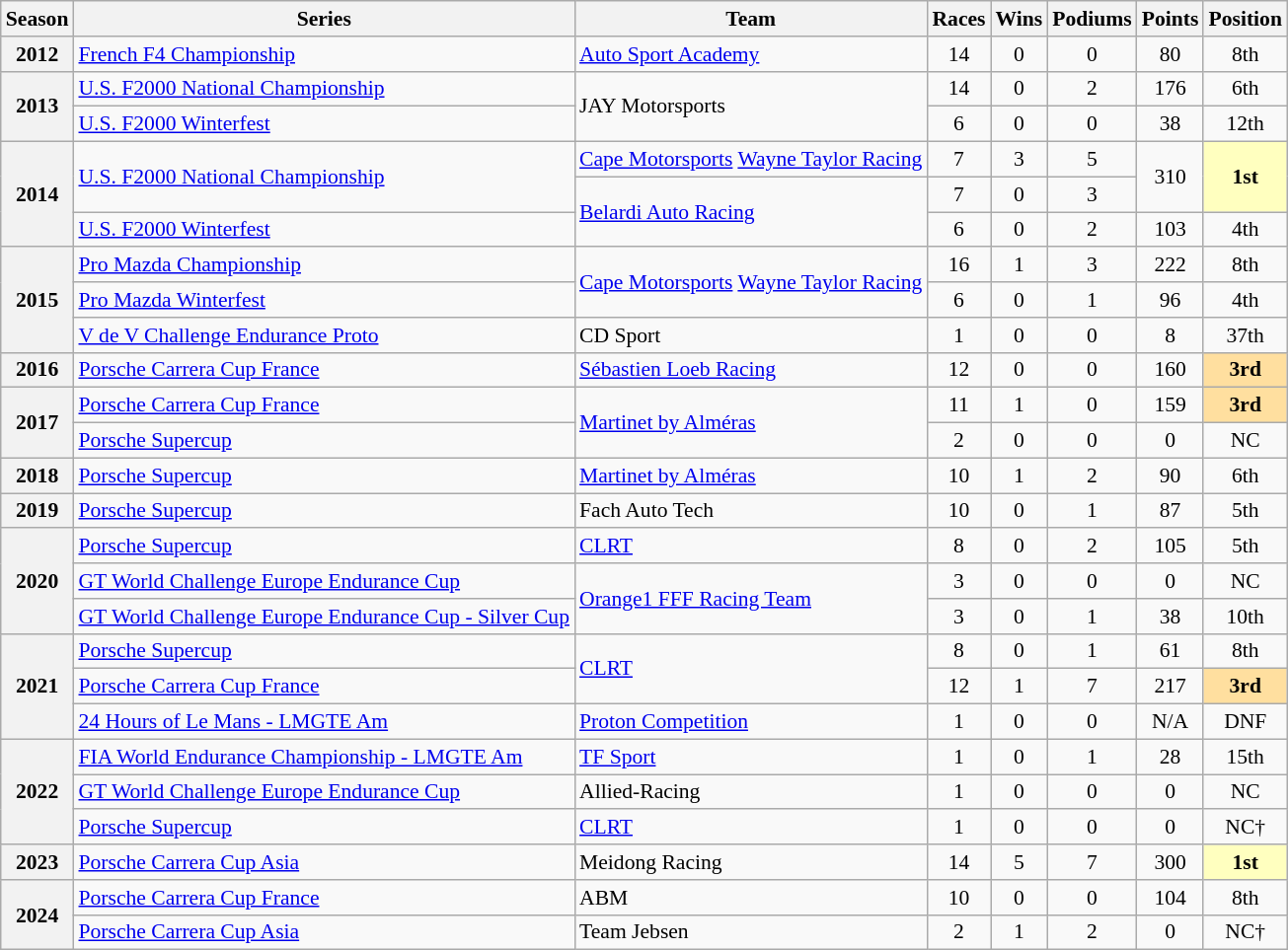<table class="wikitable" style="font-size: 90%; text-align:center">
<tr>
<th>Season</th>
<th>Series</th>
<th>Team</th>
<th>Races</th>
<th>Wins</th>
<th>Podiums</th>
<th>Points</th>
<th>Position</th>
</tr>
<tr>
<th>2012</th>
<td align=left><a href='#'>French F4 Championship</a></td>
<td align=left><a href='#'>Auto Sport Academy</a></td>
<td>14</td>
<td>0</td>
<td>0</td>
<td>80</td>
<td>8th</td>
</tr>
<tr>
<th rowspan=2>2013</th>
<td align=left><a href='#'>U.S. F2000 National Championship</a></td>
<td align=left rowspan=2>JAY Motorsports</td>
<td>14</td>
<td>0</td>
<td>2</td>
<td>176</td>
<td>6th</td>
</tr>
<tr>
<td align=left><a href='#'>U.S. F2000 Winterfest</a></td>
<td>6</td>
<td>0</td>
<td>0</td>
<td>38</td>
<td>12th</td>
</tr>
<tr>
<th rowspan=3>2014</th>
<td align=left rowspan=2><a href='#'>U.S. F2000 National Championship</a></td>
<td align=left><a href='#'>Cape Motorsports</a> <a href='#'>Wayne Taylor Racing</a></td>
<td>7</td>
<td>3</td>
<td>5</td>
<td rowspan=2>310</td>
<td rowspan=2 style="background:#FFFFBF;"><strong>1st</strong></td>
</tr>
<tr>
<td align=left rowspan=2><a href='#'>Belardi Auto Racing</a></td>
<td>7</td>
<td>0</td>
<td>3</td>
</tr>
<tr>
<td align=left><a href='#'>U.S. F2000 Winterfest</a></td>
<td>6</td>
<td>0</td>
<td>2</td>
<td>103</td>
<td>4th</td>
</tr>
<tr>
<th rowspan=3>2015</th>
<td align=left><a href='#'>Pro Mazda Championship</a></td>
<td align=left rowspan=2><a href='#'>Cape Motorsports</a> <a href='#'>Wayne Taylor Racing</a></td>
<td>16</td>
<td>1</td>
<td>3</td>
<td>222</td>
<td>8th</td>
</tr>
<tr>
<td align=left><a href='#'>Pro Mazda Winterfest</a></td>
<td>6</td>
<td>0</td>
<td>1</td>
<td>96</td>
<td>4th</td>
</tr>
<tr>
<td align=left><a href='#'>V de V Challenge Endurance Proto</a></td>
<td align=left>CD Sport</td>
<td>1</td>
<td>0</td>
<td>0</td>
<td>8</td>
<td>37th</td>
</tr>
<tr>
<th>2016</th>
<td align=left><a href='#'>Porsche Carrera Cup France</a></td>
<td align=left><a href='#'>Sébastien Loeb Racing</a></td>
<td>12</td>
<td>0</td>
<td>0</td>
<td>160</td>
<td style="background:#FFDF9F;"><strong>3rd</strong></td>
</tr>
<tr>
<th rowspan=2>2017</th>
<td align=left><a href='#'>Porsche Carrera Cup France</a></td>
<td align=left rowspan=2><a href='#'>Martinet by Alméras</a></td>
<td>11</td>
<td>1</td>
<td>0</td>
<td>159</td>
<td style="background:#FFDF9F;"><strong>3rd</strong></td>
</tr>
<tr>
<td align=left><a href='#'>Porsche Supercup</a></td>
<td>2</td>
<td>0</td>
<td>0</td>
<td>0</td>
<td>NC</td>
</tr>
<tr>
<th>2018</th>
<td align=left><a href='#'>Porsche Supercup</a></td>
<td align=left><a href='#'>Martinet by Alméras</a></td>
<td>10</td>
<td>1</td>
<td>2</td>
<td>90</td>
<td>6th</td>
</tr>
<tr>
<th>2019</th>
<td align=left><a href='#'>Porsche Supercup</a></td>
<td align=left>Fach Auto Tech</td>
<td>10</td>
<td>0</td>
<td>1</td>
<td>87</td>
<td>5th</td>
</tr>
<tr>
<th rowspan=3>2020</th>
<td align=left><a href='#'>Porsche Supercup</a></td>
<td align=left><a href='#'>CLRT</a></td>
<td>8</td>
<td>0</td>
<td>2</td>
<td>105</td>
<td>5th</td>
</tr>
<tr>
<td align=left><a href='#'>GT World Challenge Europe Endurance Cup</a></td>
<td align=left rowspan=2><a href='#'>Orange1 FFF Racing Team</a></td>
<td>3</td>
<td>0</td>
<td>0</td>
<td>0</td>
<td>NC</td>
</tr>
<tr>
<td align=left><a href='#'>GT World Challenge Europe Endurance Cup - Silver Cup</a></td>
<td>3</td>
<td>0</td>
<td>1</td>
<td>38</td>
<td>10th</td>
</tr>
<tr>
<th rowspan=3>2021</th>
<td align=left><a href='#'>Porsche Supercup</a></td>
<td align=left rowspan=2><a href='#'>CLRT</a></td>
<td>8</td>
<td>0</td>
<td>1</td>
<td>61</td>
<td>8th</td>
</tr>
<tr>
<td align=left><a href='#'>Porsche Carrera Cup France</a></td>
<td>12</td>
<td>1</td>
<td>7</td>
<td>217</td>
<td style="background:#FFDF9F;"><strong>3rd</strong></td>
</tr>
<tr>
<td align=left><a href='#'>24 Hours of Le Mans - LMGTE Am</a></td>
<td align=left><a href='#'>Proton Competition</a></td>
<td>1</td>
<td>0</td>
<td>0</td>
<td>N/A</td>
<td>DNF</td>
</tr>
<tr>
<th rowspan="3">2022</th>
<td align=left><a href='#'>FIA World Endurance Championship - LMGTE Am</a></td>
<td align=left><a href='#'>TF Sport</a></td>
<td>1</td>
<td>0</td>
<td>1</td>
<td>28</td>
<td>15th</td>
</tr>
<tr>
<td align=left><a href='#'>GT World Challenge Europe Endurance Cup</a></td>
<td align=left>Allied-Racing</td>
<td>1</td>
<td>0</td>
<td>0</td>
<td>0</td>
<td>NC</td>
</tr>
<tr>
<td align=left><a href='#'>Porsche Supercup</a></td>
<td align=left><a href='#'>CLRT</a></td>
<td>1</td>
<td>0</td>
<td>0</td>
<td>0</td>
<td>NC†</td>
</tr>
<tr>
<th>2023</th>
<td align=left><a href='#'>Porsche Carrera Cup Asia</a></td>
<td align=left>Meidong Racing</td>
<td>14</td>
<td>5</td>
<td>7</td>
<td>300</td>
<td style="background:#FFFFBF;"><strong>1st</strong></td>
</tr>
<tr>
<th rowspan="2">2024</th>
<td align=left><a href='#'>Porsche Carrera Cup France</a></td>
<td align=left>ABM</td>
<td>10</td>
<td>0</td>
<td>0</td>
<td>104</td>
<td>8th</td>
</tr>
<tr>
<td align=left><a href='#'>Porsche Carrera Cup Asia</a></td>
<td align=left>Team Jebsen</td>
<td>2</td>
<td>1</td>
<td>2</td>
<td>0</td>
<td>NC†</td>
</tr>
</table>
